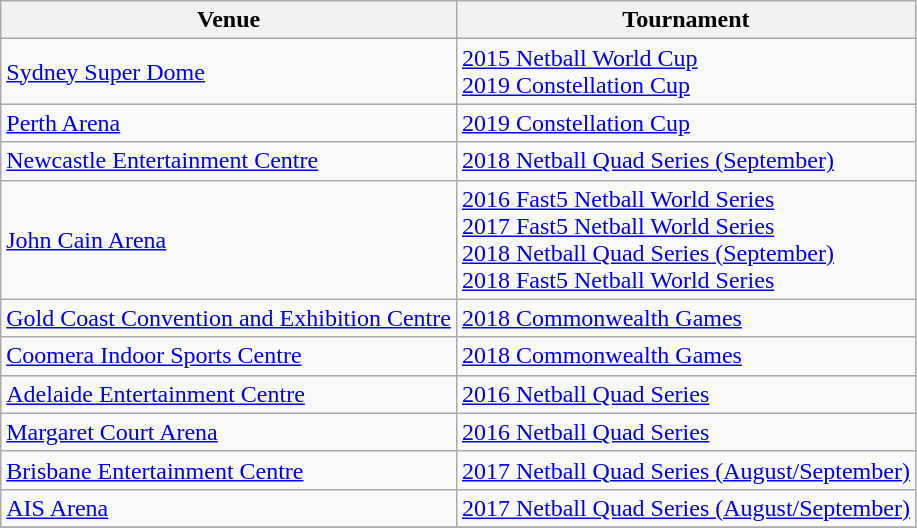<table class="wikitable collapsible">
<tr>
<th>Venue</th>
<th>Tournament</th>
</tr>
<tr>
<td><a href='#'>Sydney Super Dome</a></td>
<td><a href='#'>2015 Netball World Cup</a><br><a href='#'>2019 Constellation Cup</a></td>
</tr>
<tr>
<td><a href='#'>Perth Arena</a></td>
<td><a href='#'>2019 Constellation Cup</a></td>
</tr>
<tr>
<td><a href='#'>Newcastle Entertainment Centre</a></td>
<td><a href='#'>2018 Netball Quad Series (September)</a></td>
</tr>
<tr>
<td><a href='#'>John Cain Arena</a></td>
<td><a href='#'>2016 Fast5 Netball World Series</a><br><a href='#'>2017 Fast5 Netball World Series</a><br><a href='#'>2018 Netball Quad Series (September)</a><br><a href='#'>2018 Fast5 Netball World Series</a></td>
</tr>
<tr>
<td><a href='#'>Gold Coast Convention and Exhibition Centre</a></td>
<td><a href='#'>2018 Commonwealth Games</a></td>
</tr>
<tr>
<td><a href='#'>Coomera Indoor Sports Centre</a></td>
<td><a href='#'>2018 Commonwealth Games</a></td>
</tr>
<tr>
<td><a href='#'>Adelaide Entertainment Centre</a></td>
<td><a href='#'>2016 Netball Quad Series</a></td>
</tr>
<tr>
<td><a href='#'>Margaret Court Arena</a></td>
<td><a href='#'>2016 Netball Quad Series</a></td>
</tr>
<tr>
<td><a href='#'>Brisbane Entertainment Centre</a></td>
<td><a href='#'>2017 Netball Quad Series (August/September)</a></td>
</tr>
<tr>
<td><a href='#'>AIS Arena</a></td>
<td><a href='#'>2017 Netball Quad Series (August/September)</a></td>
</tr>
<tr>
</tr>
</table>
